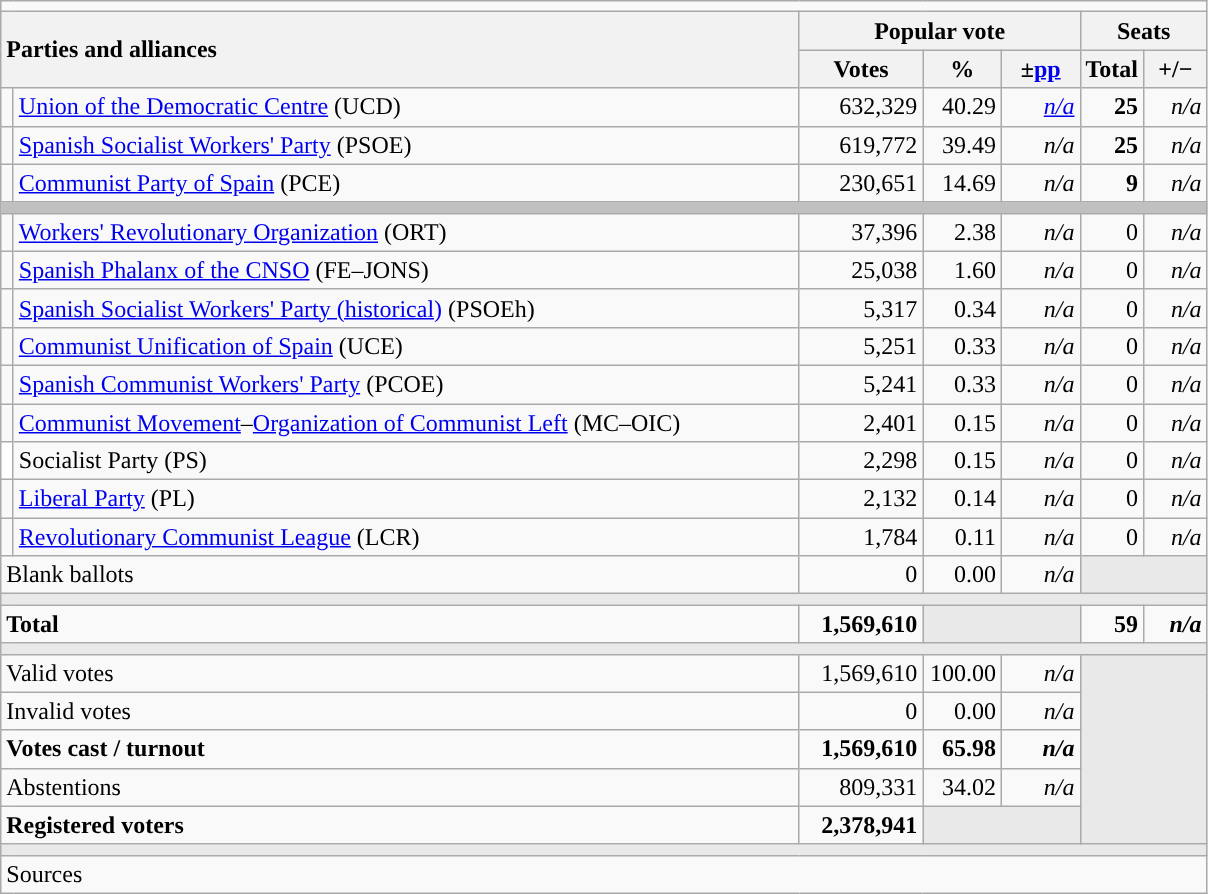<table class="wikitable" style="text-align:right;">
<tr>
<td colspan="7"></td>
</tr>
<tr>
<th style="text-align:left;" rowspan="2" colspan="2" width="525">Parties and alliances</th>
<th colspan="3">Popular vote</th>
<th colspan="2">Seats</th>
</tr>
<tr>
<th width="75">Votes</th>
<th width="45">%</th>
<th width="45">±<a href='#'>pp</a></th>
<th width="35">Total</th>
<th width="35">+/−</th>
</tr>
<tr>
<td width="1" style="color:inherit;background:"></td>
<td align="left"><a href='#'>Union of the Democratic Centre</a> (UCD)</td>
<td>632,329</td>
<td>40.29</td>
<td><em><a href='#'>n/a</a></em></td>
<td><strong>25</strong></td>
<td><em>n/a</em></td>
</tr>
<tr>
<td style="color:inherit;background:"></td>
<td align="left"><a href='#'>Spanish Socialist Workers' Party</a> (PSOE)</td>
<td>619,772</td>
<td>39.49</td>
<td><em>n/a</em></td>
<td><strong>25</strong></td>
<td><em>n/a</em></td>
</tr>
<tr>
<td style="color:inherit;background:"></td>
<td align="left"><a href='#'>Communist Party of Spain</a> (PCE)</td>
<td>230,651</td>
<td>14.69</td>
<td><em>n/a</em></td>
<td><strong>9</strong></td>
<td><em>n/a</em></td>
</tr>
<tr>
<td colspan="7" bgcolor="#C0C0C0"></td>
</tr>
<tr>
<td style="color:inherit;background:"></td>
<td align="left"><a href='#'>Workers' Revolutionary Organization</a> (ORT)</td>
<td>37,396</td>
<td>2.38</td>
<td><em>n/a</em></td>
<td>0</td>
<td><em>n/a</em></td>
</tr>
<tr>
<td style="color:inherit;background:"></td>
<td align="left"><a href='#'>Spanish Phalanx of the CNSO</a> (FE–JONS)</td>
<td>25,038</td>
<td>1.60</td>
<td><em>n/a</em></td>
<td>0</td>
<td><em>n/a</em></td>
</tr>
<tr>
<td style="color:inherit;background:"></td>
<td align="left"><a href='#'>Spanish Socialist Workers' Party (historical)</a> (PSOEh)</td>
<td>5,317</td>
<td>0.34</td>
<td><em>n/a</em></td>
<td>0</td>
<td><em>n/a</em></td>
</tr>
<tr>
<td style="color:inherit;background:"></td>
<td align="left"><a href='#'>Communist Unification of Spain</a> (UCE)</td>
<td>5,251</td>
<td>0.33</td>
<td><em>n/a</em></td>
<td>0</td>
<td><em>n/a</em></td>
</tr>
<tr>
<td style="color:inherit;background:"></td>
<td align="left"><a href='#'>Spanish Communist Workers' Party</a> (PCOE)</td>
<td>5,241</td>
<td>0.33</td>
<td><em>n/a</em></td>
<td>0</td>
<td><em>n/a</em></td>
</tr>
<tr>
<td style="color:inherit;background:"></td>
<td align="left"><a href='#'>Communist Movement</a>–<a href='#'>Organization of Communist Left</a> (MC–OIC)</td>
<td>2,401</td>
<td>0.15</td>
<td><em>n/a</em></td>
<td>0</td>
<td><em>n/a</em></td>
</tr>
<tr>
<td bgcolor="white"></td>
<td align="left">Socialist Party (PS)</td>
<td>2,298</td>
<td>0.15</td>
<td><em>n/a</em></td>
<td>0</td>
<td><em>n/a</em></td>
</tr>
<tr>
<td style="color:inherit;background:"></td>
<td align="left"><a href='#'>Liberal Party</a> (PL)</td>
<td>2,132</td>
<td>0.14</td>
<td><em>n/a</em></td>
<td>0</td>
<td><em>n/a</em></td>
</tr>
<tr>
<td style="color:inherit;background:"></td>
<td align="left"><a href='#'>Revolutionary Communist League</a> (LCR)</td>
<td>1,784</td>
<td>0.11</td>
<td><em>n/a</em></td>
<td>0</td>
<td><em>n/a</em></td>
</tr>
<tr>
<td align="left" colspan="2">Blank ballots</td>
<td>0</td>
<td>0.00</td>
<td><em>n/a</em></td>
<td bgcolor="#E9E9E9" colspan="2"></td>
</tr>
<tr>
<td colspan="7" bgcolor="#E9E9E9"></td>
</tr>
<tr style="font-weight:bold;">
<td align="left" colspan="2">Total</td>
<td>1,569,610</td>
<td bgcolor="#E9E9E9" colspan="2"></td>
<td>59</td>
<td><em>n/a</em></td>
</tr>
<tr>
<td colspan="7" bgcolor="#E9E9E9"></td>
</tr>
<tr>
<td align="left" colspan="2">Valid votes</td>
<td>1,569,610</td>
<td>100.00</td>
<td><em>n/a</em></td>
<td bgcolor="#E9E9E9" colspan="2" rowspan="5"></td>
</tr>
<tr>
<td align="left" colspan="2">Invalid votes</td>
<td>0</td>
<td>0.00</td>
<td><em>n/a</em></td>
</tr>
<tr style="font-weight:bold;">
<td align="left" colspan="2">Votes cast / turnout</td>
<td>1,569,610</td>
<td>65.98</td>
<td><em>n/a</em></td>
</tr>
<tr>
<td align="left" colspan="2">Abstentions</td>
<td>809,331</td>
<td>34.02</td>
<td><em>n/a</em></td>
</tr>
<tr style="font-weight:bold;">
<td align="left" colspan="2">Registered voters</td>
<td>2,378,941</td>
<td bgcolor="#E9E9E9" colspan="2"></td>
</tr>
<tr>
<td colspan="7" bgcolor="#E9E9E9"></td>
</tr>
<tr>
<td align="left" colspan="7">Sources</td>
</tr>
</table>
